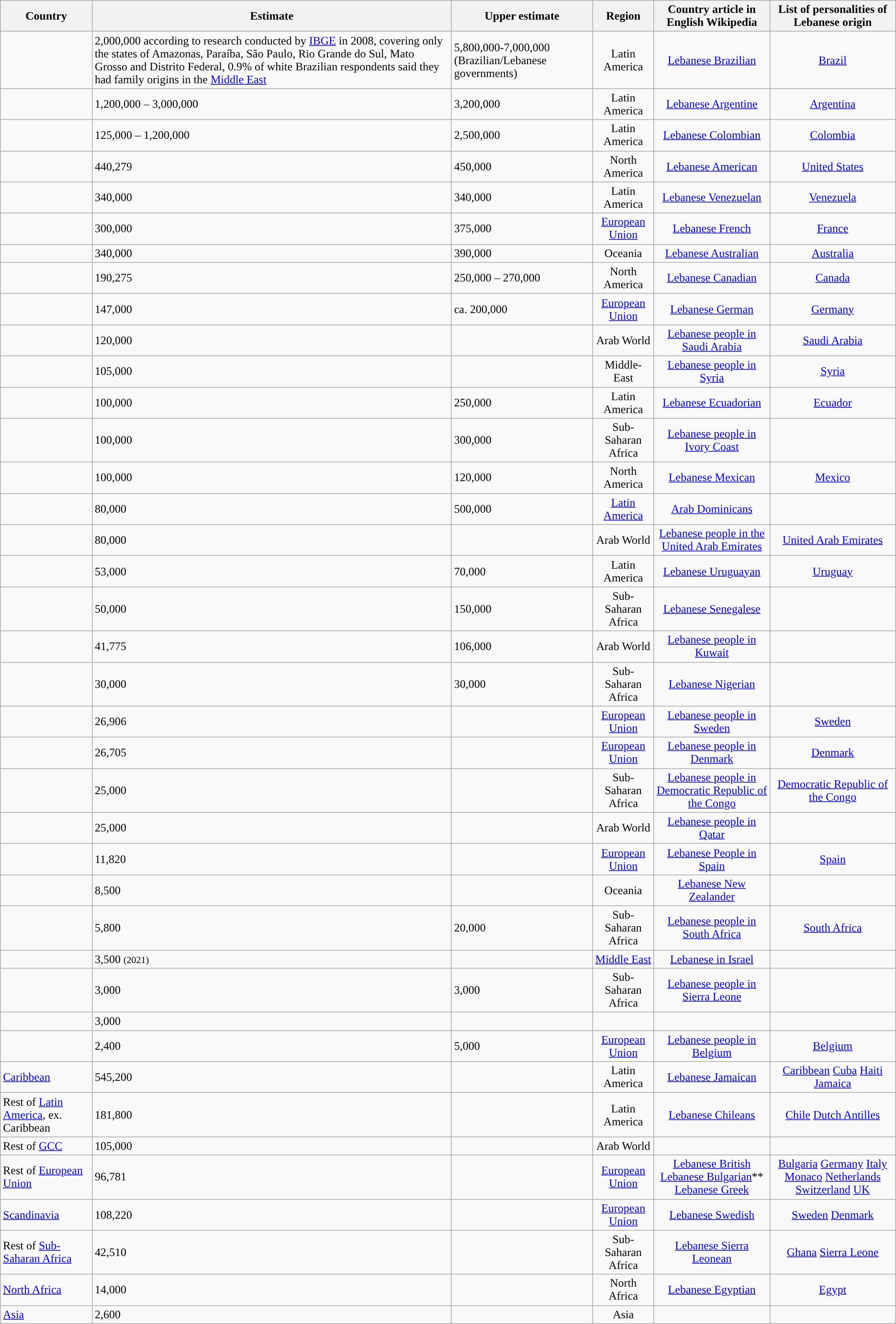<table class="wikitable sortable">
<tr>
<th>Country</th>
<th data-sort-type="number">Estimate</th>
<th data-sort-type="number">Upper estimate</th>
<th align=center>Region</th>
<th align=center>Country article in English Wikipedia</th>
<th>List of personalities of Lebanese origin</th>
</tr>
<tr>
<td></td>
<td>2,000,000 according to research conducted by <a href='#'>IBGE</a> in 2008, covering only the states of Amazonas, Paraíba, São Paulo, Rio Grande do Sul, Mato Grosso and Distrito Federal, 0.9% of white Brazilian respondents said they had family origins in the <a href='#'>Middle East</a></td>
<td>5,800,000-7,000,000 (Brazilian/Lebanese governments)</td>
<td align=center>Latin America</td>
<td align=center><a href='#'>Lebanese Brazilian</a></td>
<td align=center><a href='#'>Brazil</a></td>
</tr>
<tr>
<td></td>
<td>1,200,000 – 3,000,000</td>
<td>3,200,000<br></td>
<td align=center>Latin America</td>
<td align=center><a href='#'>Lebanese Argentine</a></td>
<td align=center><a href='#'>Argentina</a></td>
</tr>
<tr>
<td></td>
<td>125,000  – 1,200,000</td>
<td>2,500,000</td>
<td align=center>Latin America</td>
<td align=center><a href='#'>Lebanese Colombian</a></td>
<td align=center><a href='#'>Colombia</a></td>
</tr>
<tr>
<td></td>
<td>440,279</td>
<td>450,000</td>
<td align=center>North America</td>
<td align=center><a href='#'>Lebanese American</a></td>
<td align=center><a href='#'>United States</a></td>
</tr>
<tr>
<td></td>
<td>340,000</td>
<td>340,000</td>
<td align=center>Latin America</td>
<td align=center><a href='#'>Lebanese Venezuelan</a></td>
<td align=center><a href='#'>Venezuela</a></td>
</tr>
<tr>
<td></td>
<td>300,000</td>
<td>375,000</td>
<td align=center><a href='#'>European Union</a></td>
<td align=center><a href='#'>Lebanese French</a></td>
<td align=center><a href='#'>France</a></td>
</tr>
<tr>
<td></td>
<td>340,000</td>
<td>390,000</td>
<td align=center>Oceania</td>
<td align=center><a href='#'>Lebanese Australian</a></td>
<td align=center><a href='#'>Australia</a></td>
</tr>
<tr>
<td></td>
<td>190,275</td>
<td>250,000 – 270,000</td>
<td align=center>North America</td>
<td align=center><a href='#'>Lebanese Canadian</a></td>
<td align=center><a href='#'>Canada</a></td>
</tr>
<tr>
<td></td>
<td>147,000 </td>
<td>ca. 200,000</td>
<td align="center"><a href='#'>European Union</a></td>
<td align="center"><a href='#'>Lebanese German</a></td>
<td align="center"><a href='#'>Germany</a></td>
</tr>
<tr>
<td></td>
<td>120,000</td>
<td></td>
<td align=center>Arab World</td>
<td align=center><a href='#'>Lebanese people in Saudi Arabia</a></td>
<td align=center><a href='#'>Saudi Arabia</a></td>
</tr>
<tr>
<td></td>
<td>105,000</td>
<td></td>
<td align=center>Middle-East</td>
<td align=center><a href='#'>Lebanese people in Syria</a></td>
<td align=center><a href='#'>Syria</a></td>
</tr>
<tr>
<td></td>
<td>100,000</td>
<td>250,000</td>
<td align=center>Latin America</td>
<td align=center><a href='#'>Lebanese Ecuadorian</a></td>
<td align=center><a href='#'>Ecuador</a></td>
</tr>
<tr>
<td></td>
<td>100,000</td>
<td>300,000</td>
<td align=center>Sub-Saharan Africa</td>
<td align=center><a href='#'>Lebanese people in Ivory Coast</a></td>
<td align=center></td>
</tr>
<tr>
<td></td>
<td>100,000</td>
<td>120,000</td>
<td align=center>North America</td>
<td align=center><a href='#'>Lebanese Mexican</a></td>
<td align=center><a href='#'>Mexico</a></td>
</tr>
<tr>
<td></td>
<td>80,000</td>
<td>500,000</td>
<td align=center><a href='#'>Latin America</a></td>
<td align=center><a href='#'>Arab Dominicans</a></td>
<td align=center></td>
</tr>
<tr>
<td></td>
<td>80,000</td>
<td></td>
<td align=center>Arab World</td>
<td align=center><a href='#'>Lebanese people in the United Arab Emirates</a></td>
<td align=center><a href='#'>United Arab Emirates</a></td>
</tr>
<tr>
<td></td>
<td>53,000</td>
<td>70,000</td>
<td align=center>Latin America</td>
<td align=center><a href='#'>Lebanese Uruguayan</a></td>
<td align=center><a href='#'>Uruguay</a></td>
</tr>
<tr>
<td></td>
<td>50,000</td>
<td>150,000</td>
<td align="center">Sub-Saharan Africa</td>
<td align="center"><a href='#'>Lebanese Senegalese</a></td>
<td align="center"></td>
</tr>
<tr>
<td></td>
<td>41,775</td>
<td>106,000</td>
<td align="center">Arab World</td>
<td align="center"><a href='#'>Lebanese people in Kuwait</a></td>
<td align="center"></td>
</tr>
<tr>
<td></td>
<td>30,000</td>
<td>30,000</td>
<td align=center>Sub-Saharan Africa</td>
<td align=center><a href='#'>Lebanese Nigerian</a></td>
<td align=center></td>
</tr>
<tr>
<td></td>
<td>26,906</td>
<td></td>
<td align="center"><a href='#'>European Union</a></td>
<td align="center"><a href='#'>Lebanese people in Sweden</a></td>
<td align="center"><a href='#'>Sweden</a></td>
</tr>
<tr>
<td></td>
<td>26,705</td>
<td></td>
<td align="center"><a href='#'>European Union</a></td>
<td align="center"><a href='#'>Lebanese people in Denmark</a></td>
<td align="center"><a href='#'>Denmark</a></td>
</tr>
<tr>
<td></td>
<td>25,000</td>
<td></td>
<td align="center">Sub-Saharan Africa</td>
<td align="center"><a href='#'>Lebanese people in Democratic Republic of the Congo</a></td>
<td align="center"><a href='#'>Democratic Republic of the Congo</a></td>
</tr>
<tr>
<td></td>
<td>25,000</td>
<td></td>
<td align="center">Arab World</td>
<td align="center"><a href='#'>Lebanese people in Qatar</a></td>
<td align="center"></td>
</tr>
<tr>
<td></td>
<td>11,820</td>
<td></td>
<td align="center"><a href='#'>European Union</a></td>
<td align="center"><a href='#'>Lebanese People in Spain</a></td>
<td align="center"><a href='#'>Spain</a></td>
</tr>
<tr>
<td></td>
<td>8,500</td>
<td></td>
<td align=center>Oceania</td>
<td align=center><a href='#'>Lebanese New Zealander</a></td>
<td align=center></td>
</tr>
<tr>
<td></td>
<td>5,800</td>
<td>20,000</td>
<td align=center>Sub-Saharan Africa</td>
<td align=center><a href='#'>Lebanese people in South Africa</a></td>
<td align=center><a href='#'>South Africa</a></td>
</tr>
<tr>
<td></td>
<td>3,500 <small>(2021)</small></td>
<td align="center"></td>
<td align="center"><a href='#'>Middle East</a></td>
<td align=center><a href='#'>Lebanese in Israel</a></td>
<td></td>
</tr>
<tr>
<td></td>
<td>3,000</td>
<td>3,000</td>
<td align="center">Sub-Saharan Africa</td>
<td align="center"><a href='#'>Lebanese people in Sierra Leone</a></td>
<td></td>
</tr>
<tr>
<td></td>
<td>3,000</td>
<td></td>
<td></td>
<td></td>
<td></td>
</tr>
<tr>
<td></td>
<td>2,400</td>
<td>5,000</td>
<td align="center"><a href='#'>European Union</a></td>
<td align="center"><a href='#'>Lebanese people in Belgium</a></td>
<td align="center"><a href='#'>Belgium</a></td>
</tr>
<tr>
<td><a href='#'>Caribbean</a></td>
<td>545,200</td>
<td></td>
<td align=center>Latin America</td>
<td align=center><a href='#'>Lebanese Jamaican</a></td>
<td align=center><a href='#'>Caribbean</a>  <a href='#'>Cuba</a>  <a href='#'>Haiti</a>  <a href='#'>Jamaica</a></td>
</tr>
<tr>
<td>Rest of <a href='#'>Latin America</a>, ex. Caribbean</td>
<td>181,800</td>
<td></td>
<td align=center>Latin America</td>
<td align=center><a href='#'>Lebanese Chileans</a></td>
<td align=center><a href='#'>Chile</a>   <a href='#'>Dutch Antilles</a></td>
</tr>
<tr>
<td>Rest of <a href='#'>GCC</a></td>
<td>105,000</td>
<td></td>
<td align=center>Arab World</td>
<td align=center></td>
<td align=center></td>
</tr>
<tr>
<td>Rest of <a href='#'>European Union</a></td>
<td>96,781</td>
<td></td>
<td align=center><a href='#'>European Union</a></td>
<td align=center><a href='#'>Lebanese British</a>  <a href='#'>Lebanese Bulgarian</a>** <a href='#'>Lebanese Greek</a></td>
<td align=center><a href='#'>Bulgaria</a>    <a href='#'>Germany</a>  <a href='#'>Italy</a>  <a href='#'>Monaco</a>  <a href='#'>Netherlands</a>  <a href='#'>Switzerland</a>  <a href='#'>UK</a></td>
</tr>
<tr>
<td><a href='#'>Scandinavia</a></td>
<td>108,220</td>
<td></td>
<td align=center><a href='#'>European Union</a></td>
<td align=center><a href='#'>Lebanese Swedish</a></td>
<td align=center><a href='#'>Sweden</a>  <a href='#'>Denmark</a></td>
</tr>
<tr>
<td>Rest of <a href='#'>Sub-Saharan Africa</a></td>
<td>42,510</td>
<td></td>
<td align=center>Sub-Saharan Africa</td>
<td align=center><a href='#'>Lebanese Sierra Leonean</a></td>
<td align=center><a href='#'>Ghana</a>  <a href='#'>Sierra Leone</a></td>
</tr>
<tr>
<td><a href='#'>North Africa</a></td>
<td>14,000</td>
<td></td>
<td align=center>North Africa</td>
<td align=center><a href='#'>Lebanese Egyptian</a></td>
<td align=center><a href='#'>Egypt</a></td>
</tr>
<tr>
<td><a href='#'>Asia</a></td>
<td>2,600</td>
<td></td>
<td align=center>Asia</td>
<td align=center></td>
<td align=center></td>
</tr>
</table>
